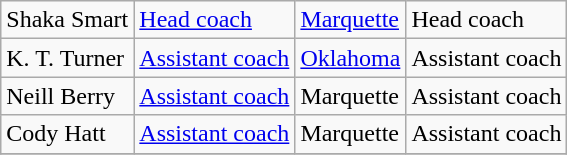<table class="wikitable">
<tr>
<td>Shaka Smart</td>
<td><a href='#'>Head coach</a></td>
<td><a href='#'>Marquette</a></td>
<td>Head coach</td>
</tr>
<tr>
<td>K. T. Turner</td>
<td><a href='#'>Assistant coach</a></td>
<td><a href='#'>Oklahoma</a></td>
<td>Assistant coach</td>
</tr>
<tr>
<td>Neill Berry</td>
<td><a href='#'>Assistant coach</a></td>
<td>Marquette</td>
<td>Assistant coach</td>
</tr>
<tr>
<td>Cody Hatt</td>
<td><a href='#'>Assistant coach</a></td>
<td>Marquette</td>
<td>Assistant coach</td>
</tr>
<tr>
</tr>
</table>
